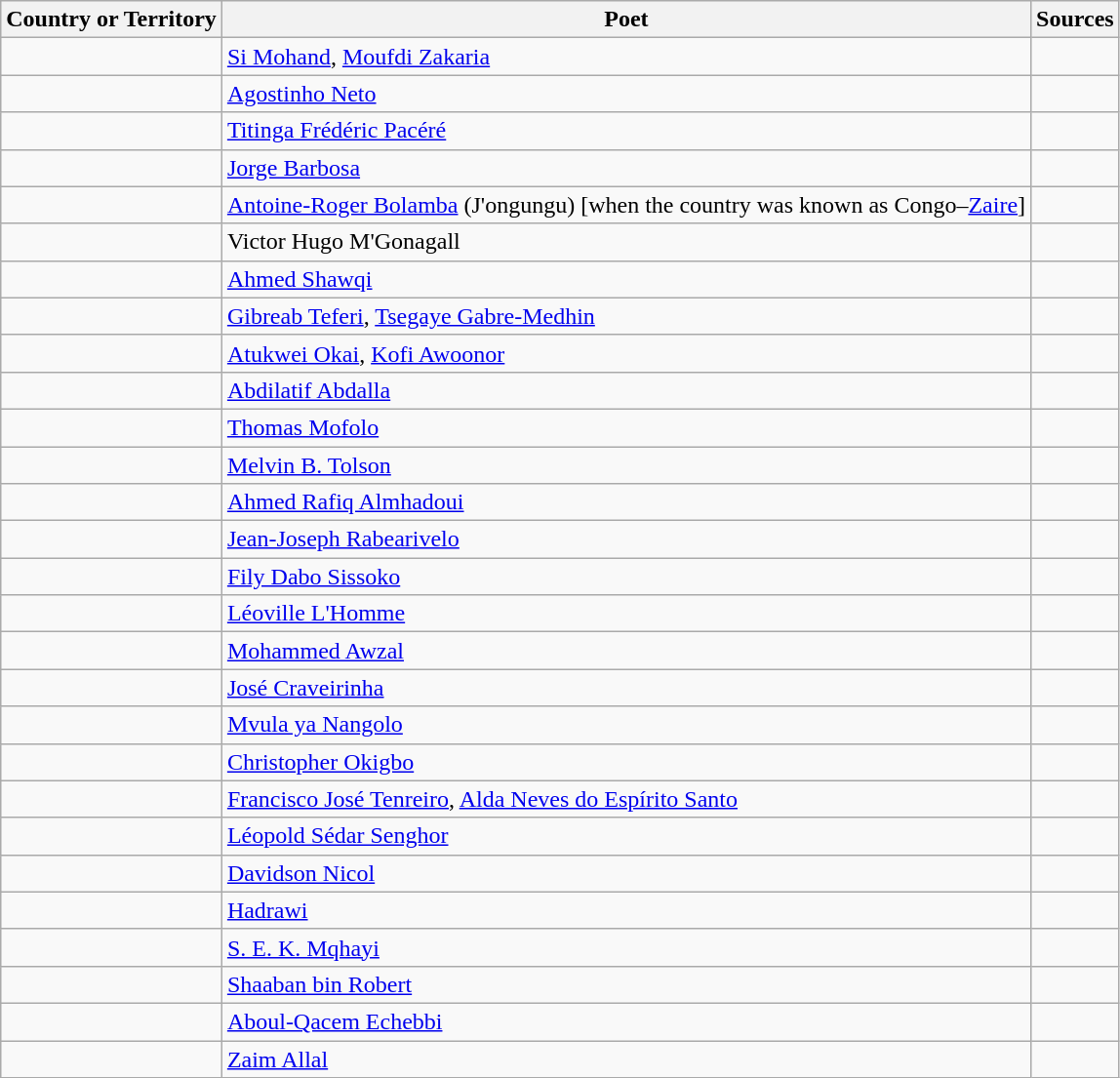<table class="wikitable sortable">
<tr>
<th>Country or Territory</th>
<th>Poet</th>
<th>Sources</th>
</tr>
<tr>
<td></td>
<td><a href='#'>Si Mohand</a>, <a href='#'>Moufdi Zakaria</a></td>
<td></td>
</tr>
<tr>
<td></td>
<td><a href='#'>Agostinho Neto</a></td>
<td></td>
</tr>
<tr>
<td></td>
<td><a href='#'>Titinga Frédéric Pacéré</a></td>
<td></td>
</tr>
<tr>
<td></td>
<td><a href='#'>Jorge Barbosa</a></td>
<td></td>
</tr>
<tr>
<td></td>
<td><a href='#'>Antoine-Roger Bolamba</a> (J'ongungu) [when the country was known as Congo–<a href='#'>Zaire</a>]</td>
<td></td>
</tr>
<tr>
<td></td>
<td>Victor Hugo M'Gonagall</td>
<td></td>
</tr>
<tr>
<td></td>
<td><a href='#'>Ahmed Shawqi</a></td>
<td></td>
</tr>
<tr>
<td></td>
<td><a href='#'>Gibreab Teferi</a>, <a href='#'>Tsegaye Gabre-Medhin</a></td>
<td></td>
</tr>
<tr>
<td></td>
<td><a href='#'>Atukwei Okai</a>, <a href='#'>Kofi Awoonor</a></td>
<td></td>
</tr>
<tr>
<td></td>
<td><a href='#'>Abdilatif Abdalla</a></td>
<td></td>
</tr>
<tr>
<td></td>
<td><a href='#'>Thomas Mofolo</a></td>
<td></td>
</tr>
<tr>
<td></td>
<td><a href='#'>Melvin B. Tolson</a></td>
<td></td>
</tr>
<tr>
<td></td>
<td><a href='#'>Ahmed Rafiq Almhadoui</a></td>
<td></td>
</tr>
<tr>
<td></td>
<td><a href='#'>Jean-Joseph Rabearivelo</a></td>
<td></td>
</tr>
<tr>
<td></td>
<td><a href='#'>Fily Dabo Sissoko</a></td>
<td></td>
</tr>
<tr>
<td></td>
<td><a href='#'>Léoville L'Homme</a></td>
<td></td>
</tr>
<tr>
<td></td>
<td><a href='#'>Mohammed Awzal</a></td>
<td></td>
</tr>
<tr>
<td></td>
<td><a href='#'>José Craveirinha</a></td>
<td></td>
</tr>
<tr>
<td></td>
<td><a href='#'>Mvula ya Nangolo</a></td>
<td></td>
</tr>
<tr>
<td></td>
<td><a href='#'>Christopher Okigbo</a></td>
<td></td>
</tr>
<tr>
<td></td>
<td><a href='#'>Francisco José Tenreiro</a>, <a href='#'>Alda Neves do Espírito Santo</a></td>
<td></td>
</tr>
<tr>
<td></td>
<td><a href='#'>Léopold Sédar Senghor</a></td>
<td></td>
</tr>
<tr>
<td></td>
<td><a href='#'>Davidson Nicol</a></td>
<td></td>
</tr>
<tr>
<td></td>
<td><a href='#'>Hadrawi</a></td>
<td></td>
</tr>
<tr>
<td></td>
<td><a href='#'>S. E. K. Mqhayi</a></td>
<td></td>
</tr>
<tr>
<td></td>
<td><a href='#'>Shaaban bin Robert</a></td>
<td></td>
</tr>
<tr>
<td></td>
<td><a href='#'>Aboul-Qacem Echebbi</a></td>
<td></td>
</tr>
<tr>
<td><em></em></td>
<td><a href='#'>Zaim Allal</a></td>
<td></td>
</tr>
</table>
